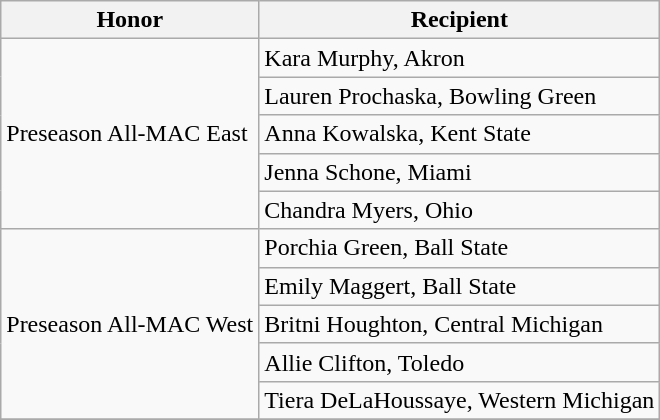<table class="wikitable" border="1">
<tr>
<th>Honor</th>
<th>Recipient</th>
</tr>
<tr>
<td rowspan=5 valign=middle>Preseason All-MAC East</td>
<td>Kara Murphy, Akron</td>
</tr>
<tr>
<td>Lauren Prochaska, Bowling Green</td>
</tr>
<tr>
<td>Anna Kowalska, Kent State</td>
</tr>
<tr>
<td>Jenna Schone, Miami</td>
</tr>
<tr>
<td>Chandra Myers, Ohio</td>
</tr>
<tr>
<td rowspan=5 valign=middle>Preseason All-MAC West</td>
<td>Porchia Green, Ball State</td>
</tr>
<tr>
<td>Emily Maggert, Ball State</td>
</tr>
<tr>
<td>Britni Houghton, Central Michigan</td>
</tr>
<tr>
<td>Allie Clifton, Toledo</td>
</tr>
<tr>
<td>Tiera DeLaHoussaye, Western Michigan</td>
</tr>
<tr>
</tr>
</table>
